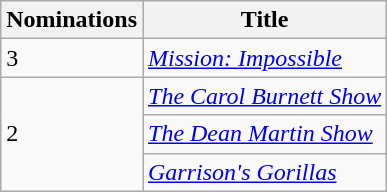<table class="wikitable">
<tr>
<th>Nominations</th>
<th>Title</th>
</tr>
<tr>
<td>3</td>
<td><em><a href='#'>Mission: Impossible</a></em></td>
</tr>
<tr>
<td rowspan="3">2</td>
<td><em><a href='#'>The Carol Burnett Show</a></em></td>
</tr>
<tr>
<td><em><a href='#'>The Dean Martin Show</a></em></td>
</tr>
<tr>
<td><em><a href='#'>Garrison's Gorillas</a></em></td>
</tr>
</table>
